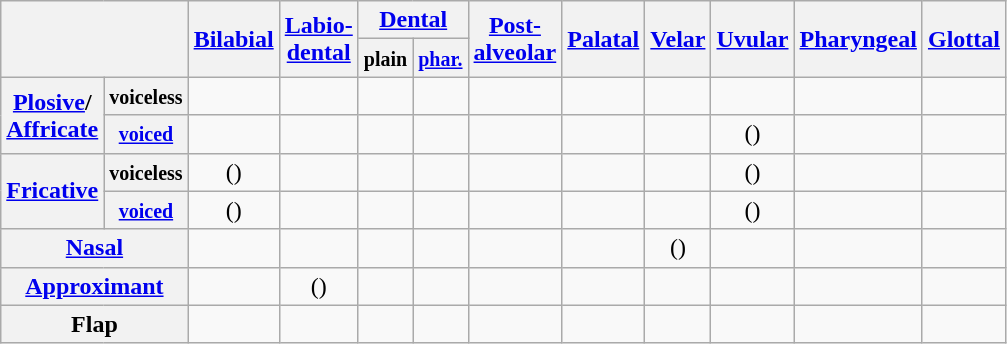<table class="wikitable" style="text-align:center">
<tr>
<th colspan="2" rowspan="2"></th>
<th rowspan="2"><a href='#'>Bilabial</a></th>
<th rowspan="2"><a href='#'>Labio-<br>dental</a></th>
<th colspan="2"><a href='#'>Dental</a></th>
<th rowspan="2"><a href='#'>Post-<br>alveolar</a></th>
<th rowspan="2"><a href='#'>Palatal</a></th>
<th rowspan="2"><a href='#'>Velar</a></th>
<th rowspan="2"><a href='#'>Uvular</a></th>
<th rowspan="2"><a href='#'>Pharyngeal</a></th>
<th rowspan="2"><a href='#'>Glottal</a></th>
</tr>
<tr>
<th><small>plain</small></th>
<th><a href='#'><small>phar.</small></a></th>
</tr>
<tr>
<th rowspan="2"><a href='#'>Plosive</a>/<br><a href='#'>Affricate</a></th>
<th><small>voiceless</small></th>
<td></td>
<td></td>
<td></td>
<td></td>
<td></td>
<td></td>
<td></td>
<td></td>
<td></td>
<td></td>
</tr>
<tr>
<th><a href='#'><small>voiced</small></a></th>
<td></td>
<td></td>
<td></td>
<td></td>
<td></td>
<td></td>
<td></td>
<td>()</td>
<td></td>
<td></td>
</tr>
<tr>
<th rowspan="2"><a href='#'>Fricative</a></th>
<th><small>voiceless</small></th>
<td>()</td>
<td></td>
<td></td>
<td></td>
<td></td>
<td></td>
<td></td>
<td>()</td>
<td></td>
<td></td>
</tr>
<tr>
<th><a href='#'><small>voiced</small></a></th>
<td>()</td>
<td></td>
<td></td>
<td></td>
<td></td>
<td></td>
<td></td>
<td>()</td>
<td></td>
<td></td>
</tr>
<tr>
<th colspan="2"><a href='#'>Nasal</a></th>
<td></td>
<td></td>
<td></td>
<td></td>
<td></td>
<td></td>
<td>()</td>
<td></td>
<td></td>
<td></td>
</tr>
<tr>
<th colspan="2"><a href='#'>Approximant</a></th>
<td></td>
<td>()</td>
<td></td>
<td></td>
<td></td>
<td></td>
<td></td>
<td></td>
<td></td>
<td></td>
</tr>
<tr>
<th colspan="2">Flap</th>
<td></td>
<td></td>
<td></td>
<td></td>
<td></td>
<td></td>
<td></td>
<td></td>
<td></td>
<td></td>
</tr>
</table>
